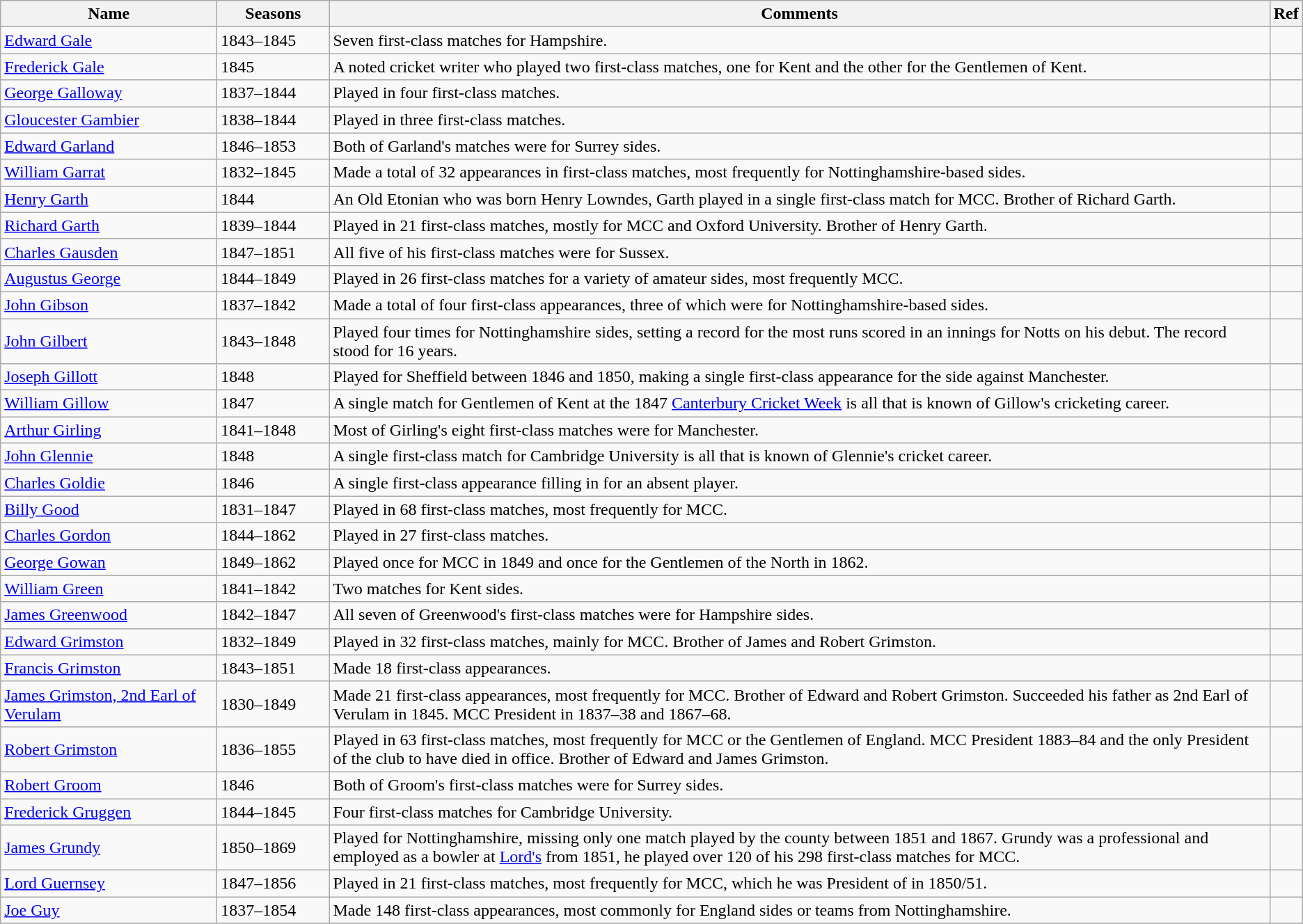<table class="wikitable">
<tr>
<th style="width:200px">Name</th>
<th style="width: 100px">Seasons</th>
<th>Comments</th>
<th>Ref</th>
</tr>
<tr>
<td><a href='#'>Edward Gale</a></td>
<td>1843–1845</td>
<td>Seven first-class matches for Hampshire.</td>
<td></td>
</tr>
<tr>
<td><a href='#'>Frederick Gale</a></td>
<td>1845</td>
<td>A noted cricket writer who played two first-class matches, one for Kent and the other for the Gentlemen of Kent.</td>
<td></td>
</tr>
<tr>
<td><a href='#'>George Galloway</a></td>
<td>1837–1844</td>
<td>Played in four first-class matches.</td>
<td></td>
</tr>
<tr>
<td><a href='#'>Gloucester Gambier</a></td>
<td>1838–1844</td>
<td>Played in three first-class matches.</td>
<td></td>
</tr>
<tr>
<td><a href='#'>Edward Garland</a></td>
<td>1846–1853</td>
<td>Both of Garland's matches were for Surrey sides.</td>
<td></td>
</tr>
<tr>
<td><a href='#'>William Garrat</a></td>
<td>1832–1845</td>
<td>Made a total of 32 appearances in first-class matches, most frequently for Nottinghamshire-based sides.</td>
<td></td>
</tr>
<tr>
<td><a href='#'>Henry Garth</a></td>
<td>1844</td>
<td>An Old Etonian who was born Henry Lowndes, Garth played in a single first-class match for MCC. Brother of Richard Garth.</td>
<td></td>
</tr>
<tr>
<td><a href='#'>Richard Garth</a></td>
<td>1839–1844</td>
<td>Played in 21 first-class matches, mostly for MCC and Oxford University. Brother of Henry Garth.</td>
<td></td>
</tr>
<tr>
<td><a href='#'>Charles Gausden</a></td>
<td>1847–1851</td>
<td>All five of his first-class matches were for Sussex.</td>
<td></td>
</tr>
<tr>
<td><a href='#'>Augustus George</a></td>
<td>1844–1849</td>
<td>Played in 26 first-class matches for a variety of amateur sides, most frequently MCC.</td>
<td></td>
</tr>
<tr>
<td><a href='#'>John Gibson</a></td>
<td>1837–1842</td>
<td>Made a total of four first-class appearances, three of which were for Nottinghamshire-based sides.</td>
<td></td>
</tr>
<tr>
<td><a href='#'>John Gilbert</a></td>
<td>1843–1848</td>
<td>Played four times for Nottinghamshire sides, setting a record for the most runs scored in an innings for Notts on his debut. The record stood for 16 years.</td>
<td></td>
</tr>
<tr>
<td><a href='#'>Joseph Gillott</a></td>
<td>1848</td>
<td>Played for Sheffield between 1846 and 1850, making a single first-class appearance for the side against Manchester.</td>
<td></td>
</tr>
<tr>
<td><a href='#'>William Gillow</a></td>
<td>1847</td>
<td>A single match for Gentlemen of Kent at the 1847 <a href='#'>Canterbury Cricket Week</a> is all that is known of Gillow's cricketing career.</td>
<td></td>
</tr>
<tr>
<td><a href='#'>Arthur Girling</a></td>
<td>1841–1848</td>
<td>Most of Girling's eight first-class matches were for Manchester.</td>
<td></td>
</tr>
<tr>
<td><a href='#'>John Glennie</a></td>
<td>1848</td>
<td>A single first-class match for Cambridge University is all that is known of Glennie's cricket career.</td>
<td></td>
</tr>
<tr>
<td><a href='#'>Charles Goldie</a></td>
<td>1846</td>
<td>A single first-class appearance filling in for an absent player.</td>
<td></td>
</tr>
<tr>
<td><a href='#'>Billy Good</a></td>
<td>1831–1847</td>
<td>Played in 68 first-class matches, most frequently for MCC.</td>
<td></td>
</tr>
<tr>
<td><a href='#'>Charles Gordon</a></td>
<td>1844–1862</td>
<td>Played in 27 first-class matches.</td>
<td></td>
</tr>
<tr>
<td><a href='#'>George Gowan</a></td>
<td>1849–1862</td>
<td>Played once for MCC in 1849 and once for the Gentlemen of the North in 1862.</td>
<td></td>
</tr>
<tr>
<td><a href='#'>William Green</a></td>
<td>1841–1842</td>
<td>Two matches for Kent sides.</td>
<td></td>
</tr>
<tr>
<td><a href='#'>James Greenwood</a></td>
<td>1842–1847</td>
<td>All seven of Greenwood's first-class matches were for Hampshire sides.</td>
<td></td>
</tr>
<tr>
<td><a href='#'>Edward Grimston</a></td>
<td>1832–1849</td>
<td>Played in 32 first-class matches, mainly for MCC. Brother of James and Robert Grimston.</td>
<td></td>
</tr>
<tr>
<td><a href='#'>Francis Grimston</a></td>
<td>1843–1851</td>
<td>Made 18 first-class appearances.</td>
<td></td>
</tr>
<tr>
<td><a href='#'>James Grimston, 2nd Earl of Verulam</a></td>
<td>1830–1849</td>
<td>Made 21 first-class appearances, most frequently for MCC. Brother of Edward and Robert Grimston. Succeeded his father as 2nd Earl of Verulam in 1845. MCC President in 1837–38 and 1867–68.</td>
<td></td>
</tr>
<tr>
<td><a href='#'>Robert Grimston</a></td>
<td>1836–1855</td>
<td>Played in 63 first-class matches, most frequently for MCC or the Gentlemen of England. MCC President 1883–84 and the only President of the club to have died in office. Brother of Edward and James Grimston.</td>
<td></td>
</tr>
<tr>
<td><a href='#'>Robert Groom</a></td>
<td>1846</td>
<td>Both of Groom's first-class matches were for Surrey sides.</td>
<td></td>
</tr>
<tr>
<td><a href='#'>Frederick Gruggen</a></td>
<td>1844–1845</td>
<td>Four first-class matches for Cambridge University.</td>
<td></td>
</tr>
<tr>
<td><a href='#'>James Grundy</a></td>
<td>1850–1869</td>
<td>Played for Nottinghamshire, missing only one match played by the county between 1851 and 1867. Grundy was a professional and employed as a bowler at <a href='#'>Lord's</a> from 1851, he played over 120 of his 298 first-class matches for MCC.</td>
<td></td>
</tr>
<tr>
<td><a href='#'>Lord Guernsey</a></td>
<td>1847–1856</td>
<td>Played in 21 first-class matches, most frequently for MCC, which he was President of in 1850/51.</td>
<td></td>
</tr>
<tr>
<td><a href='#'>Joe Guy</a></td>
<td>1837–1854</td>
<td>Made 148 first-class appearances, most commonly for England sides or teams from Nottinghamshire.</td>
<td></td>
</tr>
<tr>
</tr>
</table>
